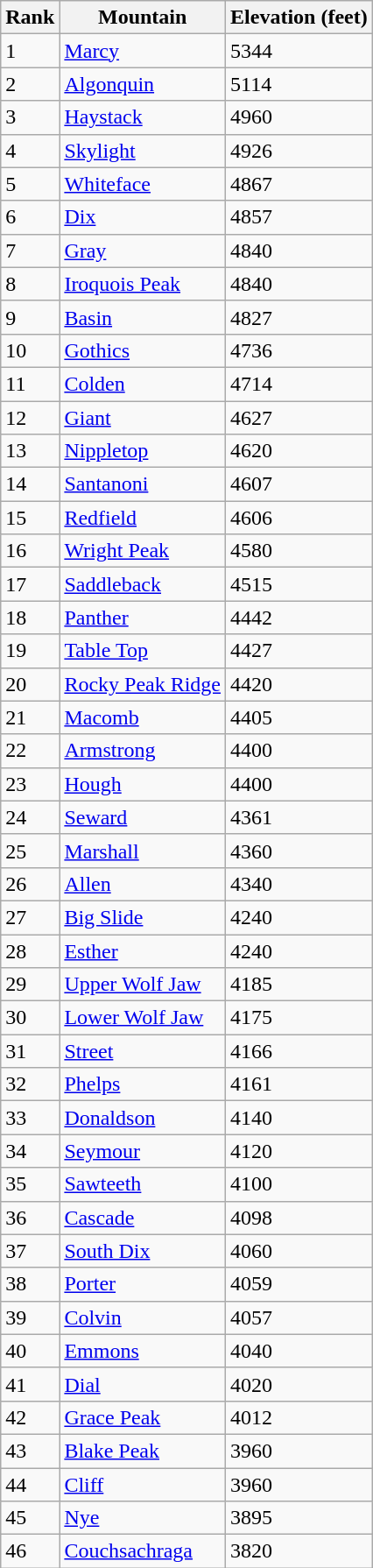<table class="wikitable">
<tr>
<th>Rank</th>
<th>Mountain</th>
<th>Elevation (feet)</th>
</tr>
<tr>
<td>1</td>
<td><a href='#'>Marcy</a></td>
<td>5344</td>
</tr>
<tr>
<td>2</td>
<td><a href='#'>Algonquin</a></td>
<td>5114</td>
</tr>
<tr>
<td>3</td>
<td><a href='#'>Haystack</a></td>
<td>4960</td>
</tr>
<tr>
<td>4</td>
<td><a href='#'>Skylight</a></td>
<td>4926</td>
</tr>
<tr>
<td>5</td>
<td><a href='#'>Whiteface</a></td>
<td>4867</td>
</tr>
<tr>
<td>6</td>
<td><a href='#'>Dix</a></td>
<td>4857</td>
</tr>
<tr>
<td>7</td>
<td><a href='#'>Gray</a></td>
<td>4840</td>
</tr>
<tr>
<td>8</td>
<td><a href='#'>Iroquois Peak</a></td>
<td>4840</td>
</tr>
<tr>
<td>9</td>
<td><a href='#'>Basin</a></td>
<td>4827</td>
</tr>
<tr>
<td>10</td>
<td><a href='#'>Gothics</a></td>
<td>4736</td>
</tr>
<tr>
<td>11</td>
<td><a href='#'>Colden</a></td>
<td>4714</td>
</tr>
<tr>
<td>12</td>
<td><a href='#'>Giant</a></td>
<td>4627</td>
</tr>
<tr>
<td>13</td>
<td><a href='#'>Nippletop</a></td>
<td>4620</td>
</tr>
<tr>
<td>14</td>
<td><a href='#'>Santanoni</a></td>
<td>4607</td>
</tr>
<tr>
<td>15</td>
<td><a href='#'>Redfield</a></td>
<td>4606</td>
</tr>
<tr>
<td>16</td>
<td><a href='#'>Wright Peak</a></td>
<td>4580</td>
</tr>
<tr>
<td>17</td>
<td><a href='#'>Saddleback</a></td>
<td>4515</td>
</tr>
<tr>
<td>18</td>
<td><a href='#'>Panther</a></td>
<td>4442</td>
</tr>
<tr>
<td>19</td>
<td><a href='#'>Table Top</a></td>
<td>4427</td>
</tr>
<tr>
<td>20</td>
<td><a href='#'>Rocky Peak Ridge</a></td>
<td>4420</td>
</tr>
<tr>
<td>21</td>
<td><a href='#'>Macomb</a></td>
<td>4405</td>
</tr>
<tr>
<td>22</td>
<td><a href='#'>Armstrong</a></td>
<td>4400</td>
</tr>
<tr>
<td>23</td>
<td><a href='#'>Hough</a></td>
<td>4400</td>
</tr>
<tr>
<td>24</td>
<td><a href='#'>Seward</a></td>
<td>4361</td>
</tr>
<tr>
<td>25</td>
<td><a href='#'>Marshall</a></td>
<td>4360</td>
</tr>
<tr>
<td>26</td>
<td><a href='#'>Allen</a></td>
<td>4340</td>
</tr>
<tr>
<td>27</td>
<td><a href='#'>Big Slide</a></td>
<td>4240</td>
</tr>
<tr>
<td>28</td>
<td><a href='#'>Esther</a></td>
<td>4240</td>
</tr>
<tr>
<td>29</td>
<td><a href='#'>Upper Wolf Jaw</a></td>
<td>4185</td>
</tr>
<tr>
<td>30</td>
<td><a href='#'>Lower Wolf Jaw</a></td>
<td>4175</td>
</tr>
<tr>
<td>31</td>
<td><a href='#'>Street</a></td>
<td>4166</td>
</tr>
<tr>
<td>32</td>
<td><a href='#'>Phelps</a></td>
<td>4161</td>
</tr>
<tr>
<td>33</td>
<td><a href='#'>Donaldson</a></td>
<td>4140</td>
</tr>
<tr>
<td>34</td>
<td><a href='#'>Seymour</a></td>
<td>4120</td>
</tr>
<tr>
<td>35</td>
<td><a href='#'>Sawteeth</a></td>
<td>4100</td>
</tr>
<tr>
<td>36</td>
<td><a href='#'>Cascade</a></td>
<td>4098</td>
</tr>
<tr>
<td>37</td>
<td><a href='#'>South Dix</a></td>
<td>4060</td>
</tr>
<tr>
<td>38</td>
<td><a href='#'>Porter</a></td>
<td>4059</td>
</tr>
<tr>
<td>39</td>
<td><a href='#'>Colvin</a></td>
<td>4057</td>
</tr>
<tr>
<td>40</td>
<td><a href='#'>Emmons</a></td>
<td>4040</td>
</tr>
<tr>
<td>41</td>
<td><a href='#'>Dial</a></td>
<td>4020</td>
</tr>
<tr>
<td>42</td>
<td><a href='#'>Grace Peak</a></td>
<td>4012</td>
</tr>
<tr>
<td>43</td>
<td><a href='#'>Blake Peak</a></td>
<td>3960</td>
</tr>
<tr>
<td>44</td>
<td><a href='#'>Cliff</a></td>
<td>3960</td>
</tr>
<tr>
<td>45</td>
<td><a href='#'>Nye</a></td>
<td>3895</td>
</tr>
<tr>
<td>46</td>
<td><a href='#'>Couchsachraga</a></td>
<td>3820</td>
</tr>
</table>
